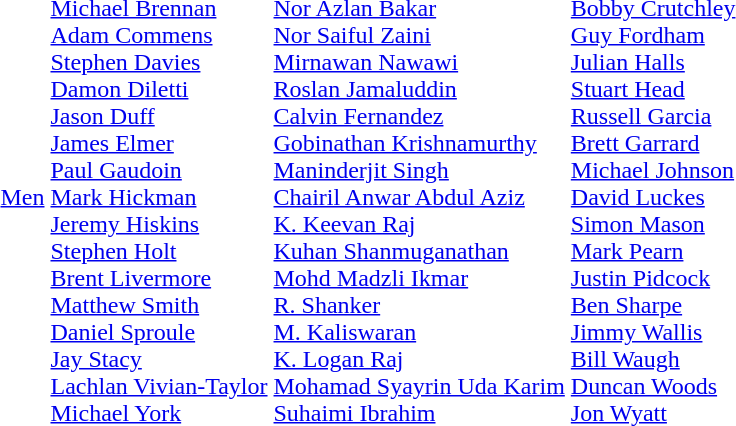<table>
<tr>
<td><a href='#'>Men</a></td>
<td><br><a href='#'>Michael Brennan</a><br><a href='#'>Adam Commens</a><br><a href='#'>Stephen Davies</a><br><a href='#'>Damon Diletti</a><br><a href='#'>Jason Duff</a><br><a href='#'>James Elmer</a><br><a href='#'>Paul Gaudoin</a><br><a href='#'>Mark Hickman</a><br><a href='#'>Jeremy Hiskins</a><br><a href='#'>Stephen Holt</a><br><a href='#'>Brent Livermore</a><br><a href='#'>Matthew Smith</a><br><a href='#'>Daniel Sproule</a><br><a href='#'>Jay Stacy</a><br><a href='#'>Lachlan Vivian-Taylor</a><br><a href='#'>Michael York</a></td>
<td><br><a href='#'>Nor Azlan Bakar</a><br><a href='#'>Nor Saiful Zaini</a><br><a href='#'>Mirnawan Nawawi</a><br><a href='#'>Roslan Jamaluddin</a><br><a href='#'>Calvin Fernandez</a><br><a href='#'>Gobinathan Krishnamurthy</a><br><a href='#'>Maninderjit Singh</a><br><a href='#'>Chairil Anwar Abdul Aziz</a><br><a href='#'>K. Keevan Raj</a><br><a href='#'>Kuhan Shanmuganathan</a><br><a href='#'>Mohd Madzli Ikmar</a><br><a href='#'>R. Shanker</a><br><a href='#'>M. Kaliswaran</a><br><a href='#'>K. Logan Raj</a><br><a href='#'>Mohamad Syayrin Uda Karim</a><br><a href='#'>Suhaimi Ibrahim</a></td>
<td><br><a href='#'>Bobby Crutchley</a><br><a href='#'>Guy Fordham</a><br><a href='#'>Julian Halls</a><br><a href='#'>Stuart Head</a><br><a href='#'>Russell Garcia</a><br><a href='#'>Brett Garrard</a><br><a href='#'>Michael Johnson</a><br><a href='#'>David Luckes</a><br><a href='#'>Simon Mason</a><br><a href='#'>Mark Pearn</a><br><a href='#'>Justin Pidcock</a><br><a href='#'>Ben Sharpe</a><br><a href='#'>Jimmy Wallis</a><br><a href='#'>Bill Waugh</a><br><a href='#'>Duncan Woods</a><br><a href='#'>Jon Wyatt</a></td>
</tr>
</table>
